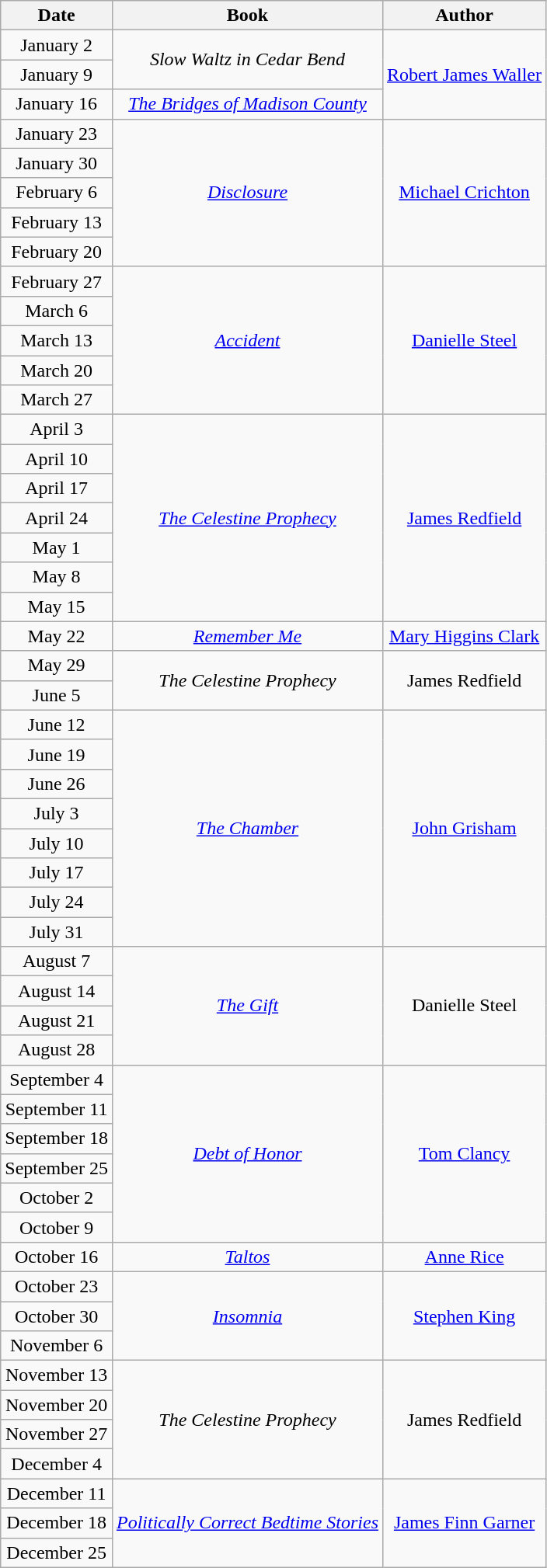<table class="wikitable sortable" style="text-align: center">
<tr>
<th>Date</th>
<th>Book</th>
<th>Author</th>
</tr>
<tr>
<td>January 2</td>
<td rowspan=2><em>Slow Waltz in Cedar Bend</em></td>
<td rowspan=3><a href='#'>Robert James Waller</a></td>
</tr>
<tr>
<td>January 9</td>
</tr>
<tr>
<td>January 16</td>
<td><em><a href='#'>The Bridges of Madison County</a></em></td>
</tr>
<tr>
<td>January 23</td>
<td rowspan=5><em><a href='#'>Disclosure</a></em></td>
<td rowspan=5><a href='#'>Michael Crichton</a></td>
</tr>
<tr>
<td>January 30</td>
</tr>
<tr>
<td>February 6</td>
</tr>
<tr>
<td>February 13</td>
</tr>
<tr>
<td>February 20</td>
</tr>
<tr>
<td>February 27</td>
<td rowspan=5><em><a href='#'>Accident</a></em></td>
<td rowspan=5><a href='#'>Danielle Steel</a></td>
</tr>
<tr>
<td>March 6</td>
</tr>
<tr>
<td>March 13</td>
</tr>
<tr>
<td>March 20</td>
</tr>
<tr>
<td>March 27</td>
</tr>
<tr>
<td>April 3</td>
<td rowspan=7><em><a href='#'>The Celestine Prophecy</a></em></td>
<td rowspan=7><a href='#'>James Redfield</a></td>
</tr>
<tr>
<td>April 10</td>
</tr>
<tr>
<td>April 17</td>
</tr>
<tr>
<td>April 24</td>
</tr>
<tr>
<td>May 1</td>
</tr>
<tr>
<td>May 8</td>
</tr>
<tr>
<td>May 15</td>
</tr>
<tr>
<td>May 22</td>
<td><em><a href='#'>Remember Me</a></em></td>
<td><a href='#'>Mary Higgins Clark</a></td>
</tr>
<tr>
<td>May 29</td>
<td rowspan=2><em>The Celestine Prophecy</em></td>
<td rowspan=2>James Redfield</td>
</tr>
<tr>
<td>June 5</td>
</tr>
<tr>
<td>June 12</td>
<td rowspan=8><em><a href='#'>The Chamber</a></em></td>
<td rowspan=8><a href='#'>John Grisham</a></td>
</tr>
<tr>
<td>June 19</td>
</tr>
<tr>
<td>June 26</td>
</tr>
<tr>
<td>July 3</td>
</tr>
<tr>
<td>July 10</td>
</tr>
<tr>
<td>July 17</td>
</tr>
<tr>
<td>July 24</td>
</tr>
<tr>
<td>July 31</td>
</tr>
<tr>
<td>August 7</td>
<td rowspan=4><em><a href='#'>The Gift</a></em></td>
<td rowspan=4>Danielle Steel</td>
</tr>
<tr>
<td>August 14</td>
</tr>
<tr>
<td>August 21</td>
</tr>
<tr>
<td>August 28</td>
</tr>
<tr>
<td>September 4</td>
<td rowspan=6><em><a href='#'>Debt of Honor</a></em></td>
<td rowspan=6><a href='#'>Tom Clancy</a></td>
</tr>
<tr>
<td>September 11</td>
</tr>
<tr>
<td>September 18</td>
</tr>
<tr>
<td>September 25</td>
</tr>
<tr>
<td>October 2</td>
</tr>
<tr>
<td>October 9</td>
</tr>
<tr>
<td>October 16</td>
<td><em><a href='#'>Taltos</a></em></td>
<td><a href='#'>Anne Rice</a></td>
</tr>
<tr>
<td>October 23</td>
<td rowspan=3><em><a href='#'>Insomnia</a></em></td>
<td rowspan=3><a href='#'>Stephen King</a></td>
</tr>
<tr>
<td>October 30</td>
</tr>
<tr>
<td>November 6</td>
</tr>
<tr>
<td>November 13</td>
<td rowspan=4><em>The Celestine Prophecy</em></td>
<td rowspan=4>James Redfield</td>
</tr>
<tr>
<td>November 20</td>
</tr>
<tr>
<td>November 27</td>
</tr>
<tr>
<td>December 4</td>
</tr>
<tr>
<td>December 11</td>
<td rowspan=3><em><a href='#'>Politically Correct Bedtime Stories</a></em></td>
<td rowspan=3><a href='#'>James Finn Garner</a></td>
</tr>
<tr>
<td>December 18</td>
</tr>
<tr>
<td>December 25</td>
</tr>
</table>
